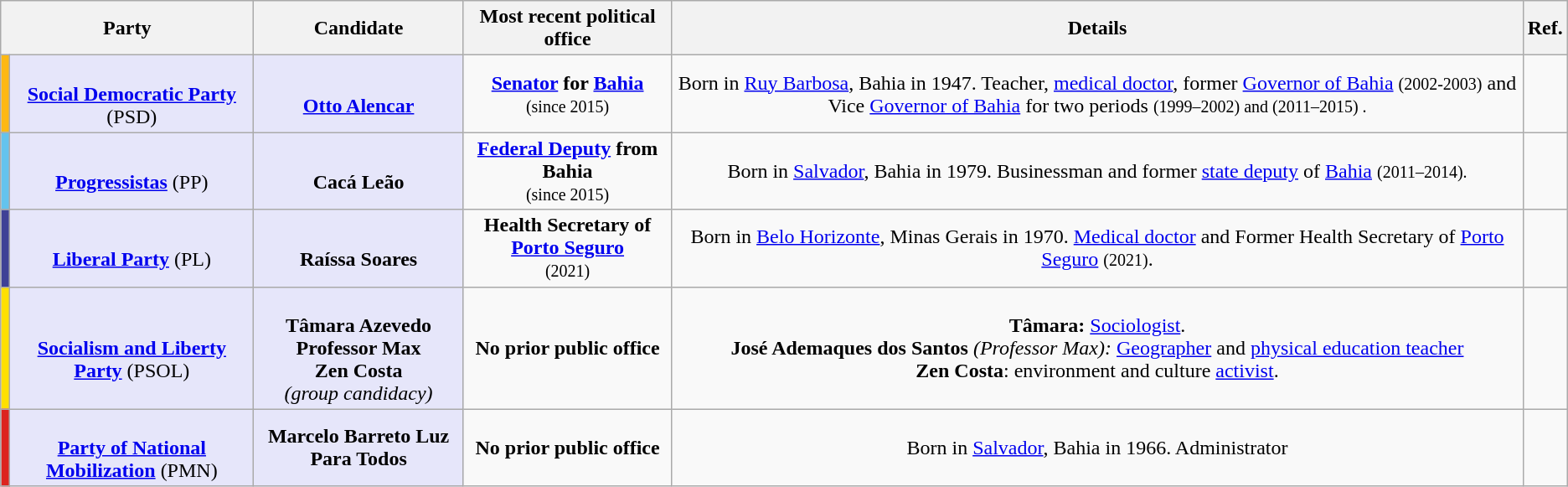<table class="wikitable" style="text-align:center;">
<tr>
<th colspan="2">Party</th>
<th>Candidate</th>
<th>Most recent political office</th>
<th>Details</th>
<th>Ref.</th>
</tr>
<tr>
<td style="background-color:#fdb813;"></td>
<td style="background:lavender;"><br><a href='#'><strong>Social Democratic Party</strong></a> (PSD)</td>
<td style="background:lavender;"><br><strong><a href='#'>Otto Alencar</a></strong></td>
<td><strong><a href='#'>Senator</a> for <a href='#'>Bahia</a></strong><br><small>(since 2015)</small></td>
<td>Born in <a href='#'>Ruy Barbosa</a>, Bahia in 1947. Teacher, <a href='#'>medical doctor</a>, former <a href='#'>Governor of Bahia</a> <small>(2002-2003)</small> and Vice <a href='#'>Governor of Bahia</a> for two periods <small>(1999–2002) and (2011–2015) .</small></td>
<td></td>
</tr>
<tr>
<td style="background-color:#64C3ED;"></td>
<td style="background:lavender;"><br><strong><a href='#'>Progressistas</a></strong> (PP)</td>
<td style="background:lavender;"><br><strong>Cacá Leão</strong></td>
<td><strong><a href='#'>Federal Deputy</a> from Bahia</strong><br><small>(since 2015)</small></td>
<td>Born in <a href='#'>Salvador</a>, Bahia in 1979. Businessman and former <a href='#'>state deputy</a> of <a href='#'>Bahia</a> <small>(2011–2014).</small></td>
<td></td>
</tr>
<tr>
<td style="background-color:#3F4196;"></td>
<td style="background:lavender;"><strong></strong><br><a href='#'><strong>Liberal Party</strong></a> (PL)</td>
<td style="background:lavender;"><br><strong>Raíssa Soares</strong></td>
<td><strong>Health Secretary of <a href='#'>Porto Seguro</a></strong><br><small>(2021)</small></td>
<td>Born in <a href='#'>Belo Horizonte</a>, Minas Gerais in 1970. <a href='#'>Medical doctor</a> and Former Health Secretary of <a href='#'>Porto Seguro</a> <small>(2021)</small>.</td>
<td></td>
</tr>
<tr>
<td style="background-color:#FFE000;"></td>
<td style="background:lavender;"><strong></strong><br><strong><a href='#'>Socialism and Liberty Party</a></strong> (PSOL)</td>
<td style="background:lavender;"><br><strong>Tâmara Azevedo</strong><br><strong>Professor Max</strong><br><strong>Zen Costa</strong><br><em>(group candidacy)</em></td>
<td><strong>No prior public office</strong></td>
<td><strong>Tâmara:</strong> <a href='#'>Sociologist</a>.<br><strong>José Ademaques dos Santos</strong> <em>(Professor Max):</em> <a href='#'>Geographer</a> and <a href='#'>physical education teacher</a><br><strong>Zen Costa</strong>: environment and culture <a href='#'>activist</a>.</td>
<td></td>
</tr>
<tr>
<td style="background-color:#DC241f;"></td>
<td style="background:lavender;"><strong></strong><br><strong><a href='#'>Party of National Mobilization</a></strong> (PMN)</td>
<td style="background:lavender;"><strong>Marcelo Barreto Luz Para Todos</strong></td>
<td><strong>No prior public office</strong></td>
<td>Born in <a href='#'>Salvador</a>, Bahia in 1966.  Administrator</td>
<td></td>
</tr>
</table>
